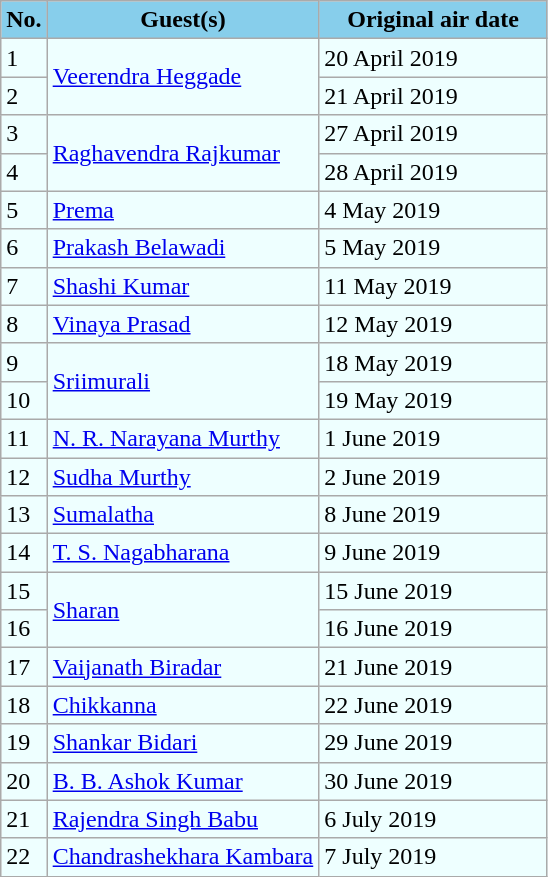<table class="wikitable">
<tr>
<th style="background:skyBlue">No.</th>
<th style="background:skyBlue">Guest(s)</th>
<th style="background:skyBlue" width="145">Original air date</th>
</tr>
<tr style="background:#eff;">
<td>1</td>
<td rowspan="2"><a href='#'>Veerendra Heggade</a></td>
<td>20 April 2019</td>
</tr>
<tr style="background:#eff;">
<td>2</td>
<td>21 April 2019</td>
</tr>
<tr style="background:#eff;">
<td>3</td>
<td rowspan="2"><a href='#'>Raghavendra Rajkumar</a></td>
<td>27 April 2019</td>
</tr>
<tr style="background:#eff;">
<td>4</td>
<td>28 April 2019</td>
</tr>
<tr style="background:#eff;">
<td>5</td>
<td><a href='#'>Prema</a></td>
<td>4 May 2019</td>
</tr>
<tr style="background:#eff;">
<td>6</td>
<td><a href='#'>Prakash Belawadi</a></td>
<td>5 May 2019</td>
</tr>
<tr style="background:#eff;">
<td>7</td>
<td><a href='#'>Shashi Kumar</a></td>
<td>11 May 2019</td>
</tr>
<tr style="background:#eff;">
<td>8</td>
<td><a href='#'>Vinaya Prasad</a></td>
<td>12 May 2019</td>
</tr>
<tr style="background:#eff;">
<td>9</td>
<td rowspan="2"><a href='#'>Sriimurali</a></td>
<td>18 May 2019</td>
</tr>
<tr style="background:#eff;">
<td>10</td>
<td>19 May 2019</td>
</tr>
<tr style="background:#eff;">
<td>11</td>
<td><a href='#'>N. R. Narayana Murthy</a></td>
<td>1 June 2019</td>
</tr>
<tr style="background:#eff;">
<td>12</td>
<td><a href='#'>Sudha Murthy</a></td>
<td>2 June 2019</td>
</tr>
<tr style="background:#eff;">
<td>13</td>
<td><a href='#'>Sumalatha</a></td>
<td>8 June 2019</td>
</tr>
<tr style="background:#eff;">
<td>14</td>
<td><a href='#'>T. S. Nagabharana</a></td>
<td>9 June 2019</td>
</tr>
<tr style="background:#eff;">
<td>15</td>
<td rowspan="2"><a href='#'>Sharan</a></td>
<td>15 June 2019</td>
</tr>
<tr style="background:#eff;">
<td>16</td>
<td>16 June 2019</td>
</tr>
<tr style="background:#eff;">
<td>17</td>
<td><a href='#'>Vaijanath Biradar</a></td>
<td>21 June 2019</td>
</tr>
<tr style="background:#eff;">
<td>18</td>
<td><a href='#'>Chikkanna</a></td>
<td>22 June 2019</td>
</tr>
<tr style="background:#eff;">
<td>19</td>
<td><a href='#'>Shankar Bidari</a></td>
<td>29 June 2019</td>
</tr>
<tr style="background:#eff;">
<td>20</td>
<td><a href='#'>B. B. Ashok Kumar</a></td>
<td>30 June 2019</td>
</tr>
<tr style="background:#eff;">
<td>21</td>
<td><a href='#'>Rajendra Singh Babu</a></td>
<td>6 July 2019</td>
</tr>
<tr style="background:#eff;">
<td>22</td>
<td><a href='#'>Chandrashekhara Kambara</a></td>
<td>7 July 2019</td>
</tr>
</table>
